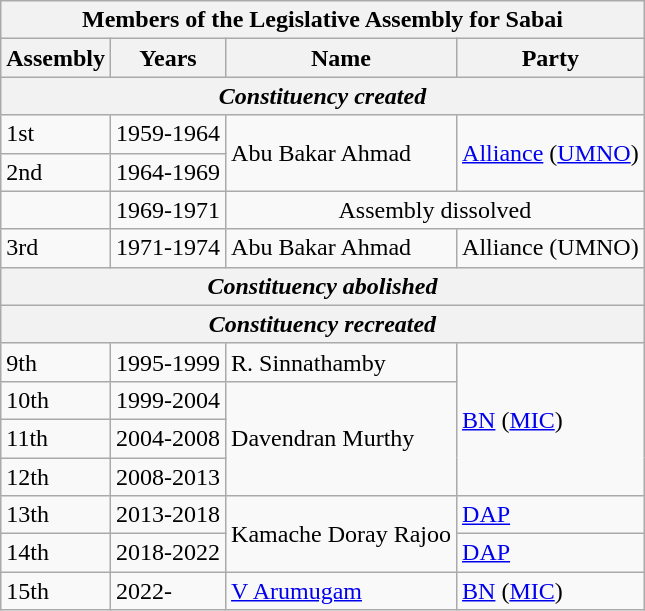<table class="wikitable">
<tr>
<th colspan="4">Members of the Legislative Assembly for Sabai</th>
</tr>
<tr>
<th>Assembly</th>
<th>Years</th>
<th>Name</th>
<th>Party</th>
</tr>
<tr>
<th colspan="4"><em>Constituency created</em></th>
</tr>
<tr>
<td>1st</td>
<td>1959-1964</td>
<td rowspan="2">Abu Bakar Ahmad</td>
<td rowspan="2"><a href='#'>Alliance</a> (<a href='#'>UMNO</a>)</td>
</tr>
<tr>
<td>2nd</td>
<td>1964-1969</td>
</tr>
<tr>
<td></td>
<td>1969-1971</td>
<td colspan=2 align=center>Assembly dissolved</td>
</tr>
<tr>
<td>3rd</td>
<td>1971-1974</td>
<td>Abu Bakar Ahmad</td>
<td>Alliance (UMNO)</td>
</tr>
<tr>
<th colspan="4"><em>Constituency abolished</em></th>
</tr>
<tr>
<th colspan="4"><em>Constituency recreated</em></th>
</tr>
<tr>
<td>9th</td>
<td>1995-1999</td>
<td>R. Sinnathamby</td>
<td rowspan="4"><a href='#'>BN</a> (<a href='#'>MIC</a>)</td>
</tr>
<tr>
<td>10th</td>
<td>1999-2004</td>
<td rowspan="3">Davendran Murthy</td>
</tr>
<tr>
<td>11th</td>
<td>2004-2008</td>
</tr>
<tr>
<td>12th</td>
<td>2008-2013</td>
</tr>
<tr>
<td>13th</td>
<td>2013-2018</td>
<td rowspan="2">Kamache Doray Rajoo</td>
<td><a href='#'>DAP</a></td>
</tr>
<tr>
<td>14th</td>
<td>2018-2022</td>
<td><a href='#'>DAP</a></td>
</tr>
<tr>
<td>15th</td>
<td>2022-</td>
<td><a href='#'>V Arumugam</a></td>
<td><a href='#'>BN</a> (<a href='#'>MIC</a>)</td>
</tr>
</table>
